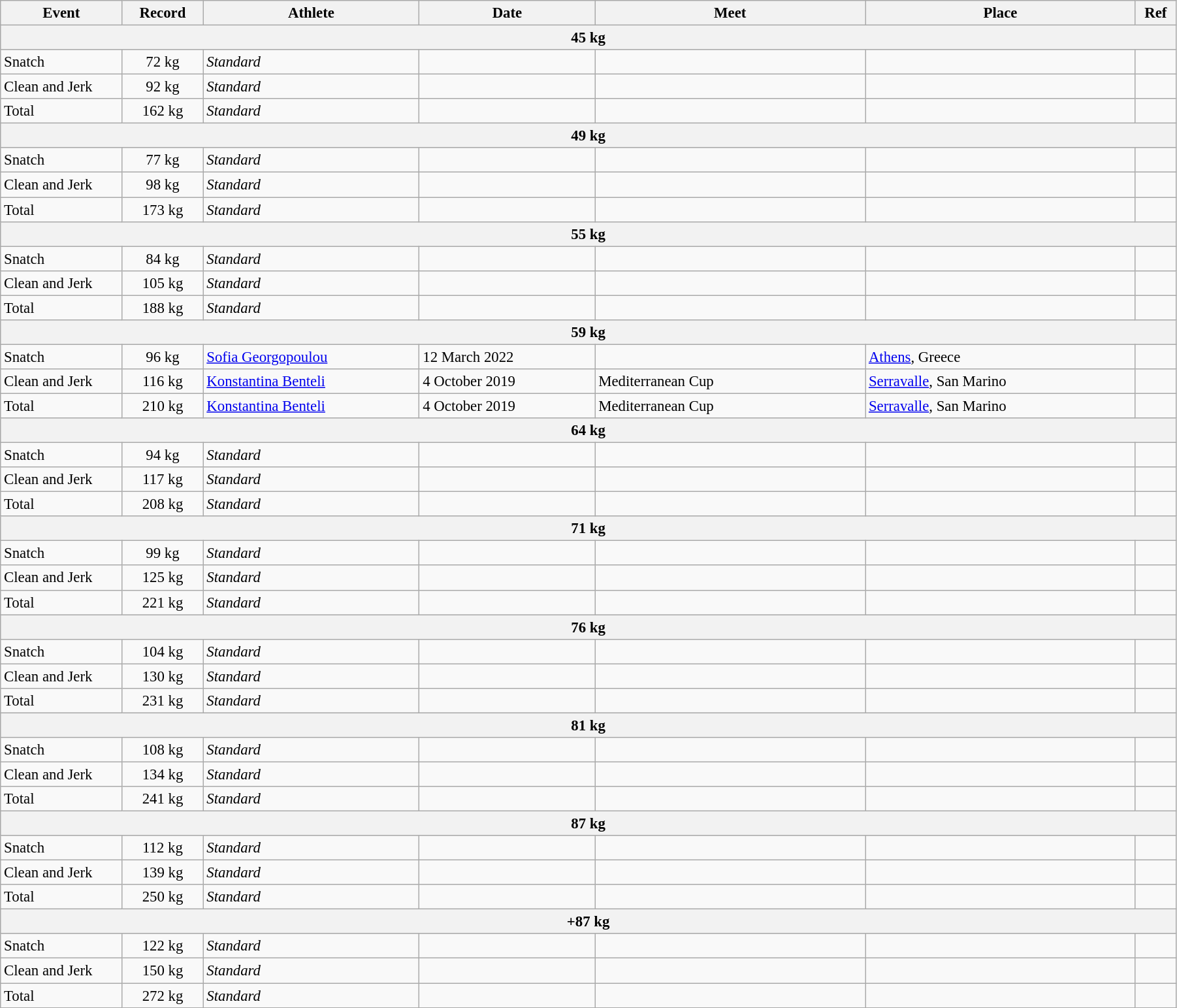<table class="wikitable" style="font-size:95%; width: 95%;">
<tr>
<th width=9%>Event</th>
<th width=6%>Record</th>
<th width=16%>Athlete</th>
<th width=13%>Date</th>
<th width=20%>Meet</th>
<th width=20%>Place</th>
<th width=3%>Ref</th>
</tr>
<tr bgcolor="#DDDDDD">
<th colspan="7">45 kg</th>
</tr>
<tr>
<td>Snatch</td>
<td align="center">72 kg</td>
<td><em>Standard</em></td>
<td></td>
<td></td>
<td></td>
<td></td>
</tr>
<tr>
<td>Clean and Jerk</td>
<td align="center">92 kg</td>
<td><em>Standard</em></td>
<td></td>
<td></td>
<td></td>
<td></td>
</tr>
<tr>
<td>Total</td>
<td align="center">162 kg</td>
<td><em>Standard</em></td>
<td></td>
<td></td>
<td></td>
<td></td>
</tr>
<tr bgcolor="#DDDDDD">
<th colspan="7">49 kg</th>
</tr>
<tr>
<td>Snatch</td>
<td align="center">77 kg</td>
<td><em>Standard</em></td>
<td></td>
<td></td>
<td></td>
<td></td>
</tr>
<tr>
<td>Clean and Jerk</td>
<td align="center">98 kg</td>
<td><em>Standard</em></td>
<td></td>
<td></td>
<td></td>
<td></td>
</tr>
<tr>
<td>Total</td>
<td align="center">173 kg</td>
<td><em>Standard</em></td>
<td></td>
<td></td>
<td></td>
<td></td>
</tr>
<tr bgcolor="#DDDDDD">
<th colspan="7">55 kg</th>
</tr>
<tr>
<td>Snatch</td>
<td align="center">84 kg</td>
<td><em>Standard</em></td>
<td></td>
<td></td>
<td></td>
<td></td>
</tr>
<tr>
<td>Clean and Jerk</td>
<td align="center">105 kg</td>
<td><em>Standard</em></td>
<td></td>
<td></td>
<td></td>
<td></td>
</tr>
<tr>
<td>Total</td>
<td align="center">188 kg</td>
<td><em>Standard</em></td>
<td></td>
<td></td>
<td></td>
<td></td>
</tr>
<tr bgcolor="#DDDDDD">
<th colspan="7">59 kg</th>
</tr>
<tr>
<td>Snatch</td>
<td align="center">96 kg</td>
<td><a href='#'>Sofia Georgopoulou</a></td>
<td>12 March 2022</td>
<td></td>
<td><a href='#'>Athens</a>, Greece</td>
<td></td>
</tr>
<tr>
<td>Clean and Jerk</td>
<td align="center">116 kg</td>
<td><a href='#'>Konstantina Benteli</a></td>
<td>4 October 2019</td>
<td>Mediterranean Cup</td>
<td><a href='#'>Serravalle</a>, San Marino</td>
<td></td>
</tr>
<tr>
<td>Total</td>
<td align="center">210 kg</td>
<td><a href='#'>Konstantina Benteli</a></td>
<td>4 October 2019</td>
<td>Mediterranean Cup</td>
<td><a href='#'>Serravalle</a>, San Marino</td>
<td></td>
</tr>
<tr bgcolor="#DDDDDD">
<th colspan="7">64 kg</th>
</tr>
<tr>
<td>Snatch</td>
<td align="center">94 kg</td>
<td><em>Standard</em></td>
<td></td>
<td></td>
<td></td>
<td></td>
</tr>
<tr>
<td>Clean and Jerk</td>
<td align="center">117 kg</td>
<td><em>Standard</em></td>
<td></td>
<td></td>
<td></td>
<td></td>
</tr>
<tr>
<td>Total</td>
<td align="center">208 kg</td>
<td><em>Standard</em></td>
<td></td>
<td></td>
<td></td>
<td></td>
</tr>
<tr bgcolor="#DDDDDD">
<th colspan="7">71 kg</th>
</tr>
<tr>
<td>Snatch</td>
<td align="center">99 kg</td>
<td><em>Standard</em></td>
<td></td>
<td></td>
<td></td>
<td></td>
</tr>
<tr>
<td>Clean and Jerk</td>
<td align="center">125 kg</td>
<td><em>Standard</em></td>
<td></td>
<td></td>
<td></td>
<td></td>
</tr>
<tr>
<td>Total</td>
<td align="center">221 kg</td>
<td><em>Standard</em></td>
<td></td>
<td></td>
<td></td>
<td></td>
</tr>
<tr bgcolor="#DDDDDD">
<th colspan="7">76 kg</th>
</tr>
<tr>
<td>Snatch</td>
<td align="center">104 kg</td>
<td><em>Standard</em></td>
<td></td>
<td></td>
<td></td>
<td></td>
</tr>
<tr>
<td>Clean and Jerk</td>
<td align="center">130 kg</td>
<td><em>Standard</em></td>
<td></td>
<td></td>
<td></td>
<td></td>
</tr>
<tr>
<td>Total</td>
<td align="center">231 kg</td>
<td><em>Standard</em></td>
<td></td>
<td></td>
<td></td>
<td></td>
</tr>
<tr bgcolor="#DDDDDD">
<th colspan="7">81 kg</th>
</tr>
<tr>
<td>Snatch</td>
<td align="center">108 kg</td>
<td><em>Standard</em></td>
<td></td>
<td></td>
<td></td>
<td></td>
</tr>
<tr>
<td>Clean and Jerk</td>
<td align="center">134 kg</td>
<td><em>Standard</em></td>
<td></td>
<td></td>
<td></td>
<td></td>
</tr>
<tr>
<td>Total</td>
<td align="center">241 kg</td>
<td><em>Standard</em></td>
<td></td>
<td></td>
<td></td>
<td></td>
</tr>
<tr bgcolor="#DDDDDD">
<th colspan="7">87 kg</th>
</tr>
<tr>
<td>Snatch</td>
<td align="center">112 kg</td>
<td><em>Standard</em></td>
<td></td>
<td></td>
<td></td>
<td></td>
</tr>
<tr>
<td>Clean and Jerk</td>
<td align="center">139 kg</td>
<td><em>Standard</em></td>
<td></td>
<td></td>
<td></td>
<td></td>
</tr>
<tr>
<td>Total</td>
<td align="center">250 kg</td>
<td><em>Standard</em></td>
<td></td>
<td></td>
<td></td>
<td></td>
</tr>
<tr bgcolor="#DDDDDD">
<th colspan="7">+87 kg</th>
</tr>
<tr>
<td>Snatch</td>
<td align="center">122 kg</td>
<td><em>Standard</em></td>
<td></td>
<td></td>
<td></td>
<td></td>
</tr>
<tr>
<td>Clean and Jerk</td>
<td align="center">150 kg</td>
<td><em>Standard</em></td>
<td></td>
<td></td>
<td></td>
<td></td>
</tr>
<tr>
<td>Total</td>
<td align="center">272 kg</td>
<td><em>Standard</em></td>
<td></td>
<td></td>
<td></td>
<td></td>
</tr>
</table>
